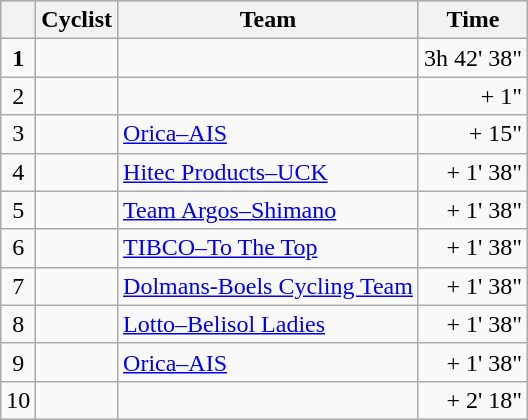<table class="wikitable">
<tr style="background:#ccccff;">
<th></th>
<th>Cyclist</th>
<th>Team</th>
<th>Time</th>
</tr>
<tr>
<td align=center><strong>1</strong></td>
<td></td>
<td></td>
<td align=right>3h 42' 38"</td>
</tr>
<tr>
<td align=center>2</td>
<td></td>
<td></td>
<td align=right>+ 1"</td>
</tr>
<tr>
<td align=center>3</td>
<td></td>
<td><a href='#'>Orica–AIS</a></td>
<td align=right>+ 15"</td>
</tr>
<tr>
<td align=center>4</td>
<td></td>
<td><a href='#'>Hitec Products–UCK</a></td>
<td align=right>+ 1' 38"</td>
</tr>
<tr>
<td align=center>5</td>
<td></td>
<td><a href='#'>Team Argos–Shimano</a></td>
<td align=right>+ 1' 38"</td>
</tr>
<tr>
<td align=center>6</td>
<td></td>
<td><a href='#'>TIBCO–To The Top</a></td>
<td align=right>+ 1' 38"</td>
</tr>
<tr>
<td align=center>7</td>
<td></td>
<td><a href='#'>Dolmans-Boels Cycling Team</a></td>
<td align=right>+ 1' 38"</td>
</tr>
<tr>
<td align=center>8</td>
<td></td>
<td><a href='#'>Lotto–Belisol Ladies</a></td>
<td align=right>+ 1' 38"</td>
</tr>
<tr>
<td align=center>9</td>
<td></td>
<td><a href='#'>Orica–AIS</a></td>
<td align=right>+ 1' 38"</td>
</tr>
<tr>
<td align=center>10</td>
<td></td>
<td></td>
<td align=right>+ 2' 18"</td>
</tr>
</table>
